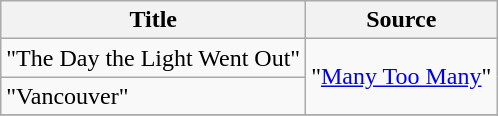<table class="wikitable">
<tr>
<th>Title</th>
<th>Source</th>
</tr>
<tr>
<td>"The Day the Light Went Out"</td>
<td rowspan="2">"<a href='#'>Many Too Many</a>"</td>
</tr>
<tr>
<td>"Vancouver"</td>
</tr>
<tr>
</tr>
</table>
